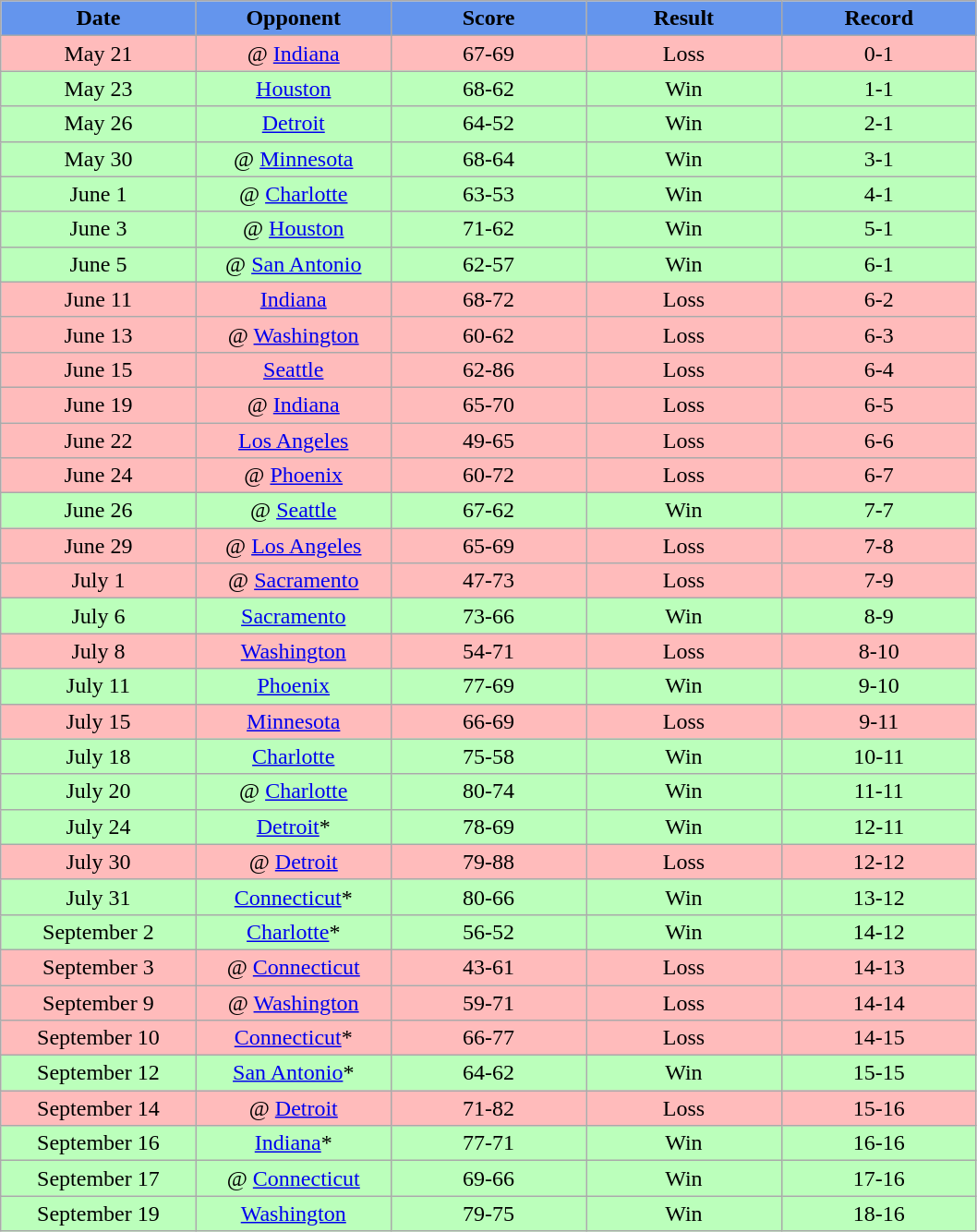<table class="wikitable sortable sortable">
<tr>
<th style="background:#6495ED;" width="15%">Date</th>
<th style="background:#6495ED;" width="15%">Opponent</th>
<th style="background:#6495ED;" width="15%">Score</th>
<th style="background:#6495ED;" width="15%">Result</th>
<th style="background:#6495ED;" width="15%">Record</th>
</tr>
<tr align="center" bgcolor="ffbbbb">
<td>May 21</td>
<td>@ <a href='#'>Indiana</a></td>
<td>67-69</td>
<td>Loss</td>
<td>0-1</td>
</tr>
<tr align="center" bgcolor="bbffbb">
<td>May 23</td>
<td><a href='#'>Houston</a></td>
<td>68-62</td>
<td>Win</td>
<td>1-1</td>
</tr>
<tr align="center" bgcolor="bbffbb">
<td>May 26</td>
<td><a href='#'>Detroit</a></td>
<td>64-52</td>
<td>Win</td>
<td>2-1</td>
</tr>
<tr align="center" bgcolor="bbffbb">
<td>May 30</td>
<td>@ <a href='#'>Minnesota</a></td>
<td>68-64</td>
<td>Win</td>
<td>3-1</td>
</tr>
<tr align="center" bgcolor="bbffbb">
<td>June 1</td>
<td>@ <a href='#'>Charlotte</a></td>
<td>63-53</td>
<td>Win</td>
<td>4-1</td>
</tr>
<tr align="center" bgcolor="bbffbb">
<td>June 3</td>
<td>@ <a href='#'>Houston</a></td>
<td>71-62</td>
<td>Win</td>
<td>5-1</td>
</tr>
<tr align="center" bgcolor="bbffbb">
<td>June 5</td>
<td>@ <a href='#'>San Antonio</a></td>
<td>62-57</td>
<td>Win</td>
<td>6-1</td>
</tr>
<tr align="center" bgcolor="ffbbbb">
<td>June 11</td>
<td><a href='#'>Indiana</a></td>
<td>68-72</td>
<td>Loss</td>
<td>6-2</td>
</tr>
<tr align="center" bgcolor="ffbbbb">
<td>June 13</td>
<td>@ <a href='#'>Washington</a></td>
<td>60-62</td>
<td>Loss</td>
<td>6-3</td>
</tr>
<tr align="center" bgcolor="ffbbbb">
<td>June 15</td>
<td><a href='#'>Seattle</a></td>
<td>62-86</td>
<td>Loss</td>
<td>6-4</td>
</tr>
<tr align="center" bgcolor="ffbbbb">
<td>June 19</td>
<td>@ <a href='#'>Indiana</a></td>
<td>65-70</td>
<td>Loss</td>
<td>6-5</td>
</tr>
<tr align="center" bgcolor="ffbbbb">
<td>June 22</td>
<td><a href='#'>Los Angeles</a></td>
<td>49-65</td>
<td>Loss</td>
<td>6-6</td>
</tr>
<tr align="center" bgcolor="ffbbbb">
<td>June 24</td>
<td>@ <a href='#'>Phoenix</a></td>
<td>60-72</td>
<td>Loss</td>
<td>6-7</td>
</tr>
<tr align="center" bgcolor="bbffbb">
<td>June 26</td>
<td>@ <a href='#'>Seattle</a></td>
<td>67-62</td>
<td>Win</td>
<td>7-7</td>
</tr>
<tr align="center" bgcolor="ffbbbb">
<td>June 29</td>
<td>@ <a href='#'>Los Angeles</a></td>
<td>65-69</td>
<td>Loss</td>
<td>7-8</td>
</tr>
<tr align="center" bgcolor="ffbbbb">
<td>July 1</td>
<td>@ <a href='#'>Sacramento</a></td>
<td>47-73</td>
<td>Loss</td>
<td>7-9</td>
</tr>
<tr align="center" bgcolor="bbffbb">
<td>July 6</td>
<td><a href='#'>Sacramento</a></td>
<td>73-66</td>
<td>Win</td>
<td>8-9</td>
</tr>
<tr align="center" bgcolor="ffbbbb">
<td>July 8</td>
<td><a href='#'>Washington</a></td>
<td>54-71</td>
<td>Loss</td>
<td>8-10</td>
</tr>
<tr align="center" bgcolor="bbffbb">
<td>July 11</td>
<td><a href='#'>Phoenix</a></td>
<td>77-69</td>
<td>Win</td>
<td>9-10</td>
</tr>
<tr align="center" bgcolor="ffbbbb">
<td>July 15</td>
<td><a href='#'>Minnesota</a></td>
<td>66-69</td>
<td>Loss</td>
<td>9-11</td>
</tr>
<tr align="center" bgcolor="bbffbb">
<td>July 18</td>
<td><a href='#'>Charlotte</a></td>
<td>75-58</td>
<td>Win</td>
<td>10-11</td>
</tr>
<tr align="center" bgcolor="bbffbb">
<td>July 20</td>
<td>@ <a href='#'>Charlotte</a></td>
<td>80-74</td>
<td>Win</td>
<td>11-11</td>
</tr>
<tr align="center" bgcolor="bbffbb">
<td>July 24</td>
<td><a href='#'>Detroit</a>*</td>
<td>78-69</td>
<td>Win</td>
<td>12-11</td>
</tr>
<tr align="center" bgcolor="ffbbbb">
<td>July 30</td>
<td>@ <a href='#'>Detroit</a></td>
<td>79-88</td>
<td>Loss</td>
<td>12-12</td>
</tr>
<tr align="center" bgcolor="bbffbb">
<td>July 31</td>
<td><a href='#'>Connecticut</a>*</td>
<td>80-66</td>
<td>Win</td>
<td>13-12</td>
</tr>
<tr align="center" bgcolor="bbffbb">
<td>September 2</td>
<td><a href='#'>Charlotte</a>*</td>
<td>56-52</td>
<td>Win</td>
<td>14-12</td>
</tr>
<tr align="center" bgcolor="ffbbbb">
<td>September 3</td>
<td>@ <a href='#'>Connecticut</a></td>
<td>43-61</td>
<td>Loss</td>
<td>14-13</td>
</tr>
<tr align="center" bgcolor="ffbbbb">
<td>September 9</td>
<td>@ <a href='#'>Washington</a></td>
<td>59-71</td>
<td>Loss</td>
<td>14-14</td>
</tr>
<tr align="center" bgcolor="ffbbbb">
<td>September 10</td>
<td><a href='#'>Connecticut</a>*</td>
<td>66-77</td>
<td>Loss</td>
<td>14-15</td>
</tr>
<tr align="center" bgcolor="bbffbb">
<td>September 12</td>
<td><a href='#'>San Antonio</a>*</td>
<td>64-62</td>
<td>Win</td>
<td>15-15</td>
</tr>
<tr align="center" bgcolor="ffbbbb">
<td>September 14</td>
<td>@ <a href='#'>Detroit</a></td>
<td>71-82</td>
<td>Loss</td>
<td>15-16</td>
</tr>
<tr align="center" bgcolor="bbffbb">
<td>September 16</td>
<td><a href='#'>Indiana</a>*</td>
<td>77-71</td>
<td>Win</td>
<td>16-16</td>
</tr>
<tr align="center" bgcolor="bbffbb">
<td>September 17</td>
<td>@ <a href='#'>Connecticut</a></td>
<td>69-66</td>
<td>Win</td>
<td>17-16</td>
</tr>
<tr align="center" bgcolor="bbffbb">
<td>September 19</td>
<td><a href='#'>Washington</a></td>
<td>79-75</td>
<td>Win</td>
<td>18-16</td>
</tr>
</table>
